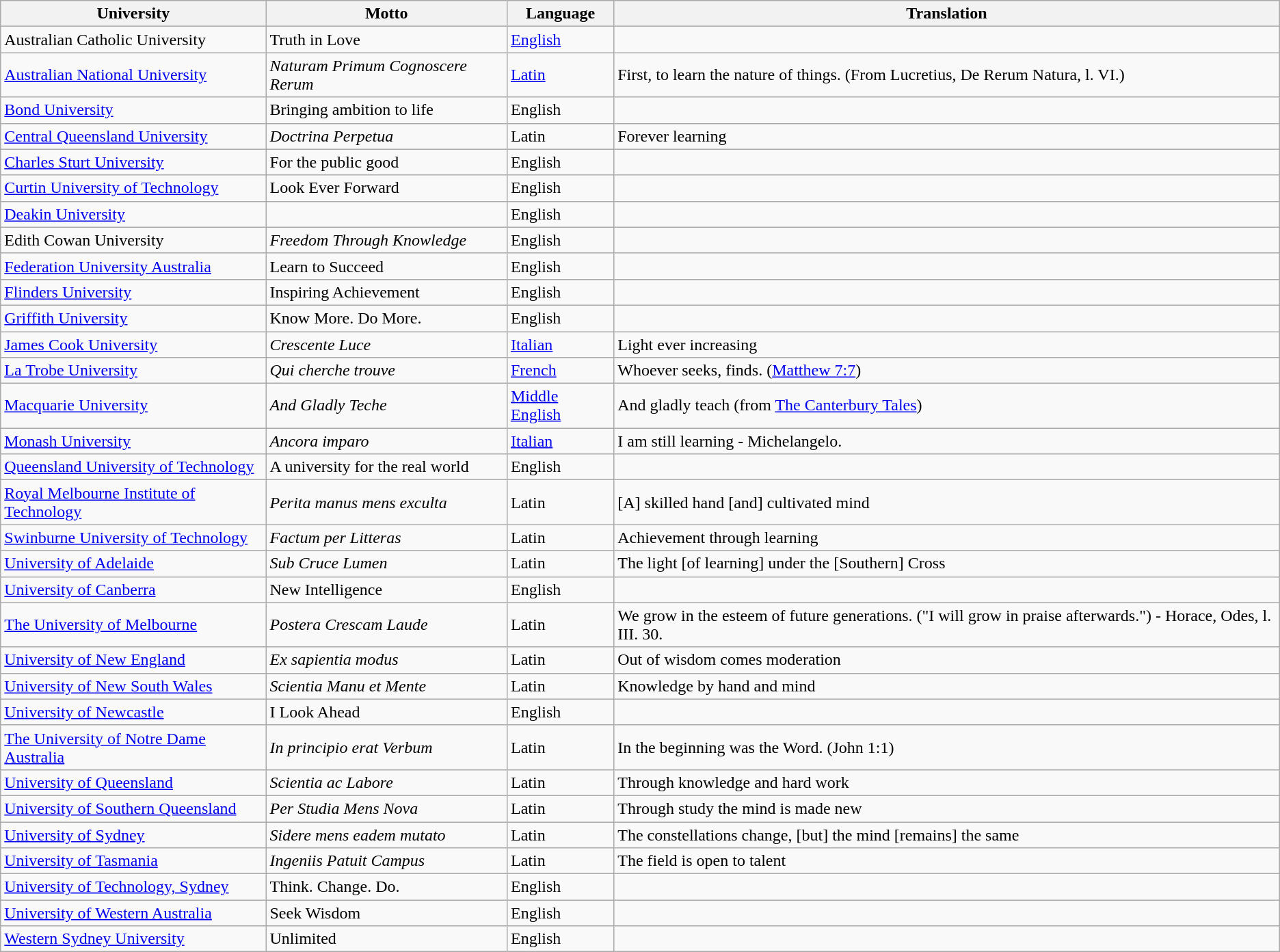<table class="wikitable sortable plainrowheaders">
<tr>
<th>University</th>
<th>Motto</th>
<th>Language</th>
<th>Translation</th>
</tr>
<tr>
<td>Australian Catholic University</td>
<td>Truth in Love</td>
<td><a href='#'>English</a></td>
<td></td>
</tr>
<tr>
<td><a href='#'>Australian National University</a></td>
<td><em>Naturam Primum Cognoscere Rerum</em></td>
<td><a href='#'>Latin</a></td>
<td>First, to learn the nature of things. (From Lucretius, De Rerum Natura, l. VI.)</td>
</tr>
<tr>
<td><a href='#'>Bond University</a></td>
<td>Bringing ambition to life</td>
<td>English</td>
<td></td>
</tr>
<tr>
<td><a href='#'>Central Queensland University</a></td>
<td><em>Doctrina Perpetua</em></td>
<td>Latin</td>
<td>Forever learning</td>
</tr>
<tr>
<td><a href='#'>Charles Sturt University</a></td>
<td>For the public good</td>
<td>English</td>
<td></td>
</tr>
<tr>
<td><a href='#'>Curtin University of Technology</a></td>
<td>Look Ever Forward</td>
<td>English</td>
<td></td>
</tr>
<tr>
<td><a href='#'>Deakin University</a></td>
<td></td>
<td>English</td>
<td></td>
</tr>
<tr>
<td>Edith Cowan University</td>
<td><em>Freedom Through Knowledge</em></td>
<td>English</td>
<td></td>
</tr>
<tr>
<td><a href='#'>Federation University Australia</a></td>
<td>Learn to Succeed</td>
<td>English</td>
<td></td>
</tr>
<tr>
<td><a href='#'>Flinders University</a></td>
<td>Inspiring Achievement</td>
<td>English</td>
<td></td>
</tr>
<tr>
<td><a href='#'>Griffith University</a></td>
<td>Know More. Do More.</td>
<td>English</td>
<td></td>
</tr>
<tr>
<td><a href='#'>James Cook University</a></td>
<td><em>Crescente Luce</em></td>
<td><a href='#'>Italian</a></td>
<td>Light ever increasing</td>
</tr>
<tr>
<td><a href='#'>La Trobe University</a></td>
<td><em>Qui cherche trouve</em></td>
<td><a href='#'>French</a></td>
<td>Whoever seeks, finds. (<a href='#'>Matthew 7:7</a>)</td>
</tr>
<tr>
<td><a href='#'>Macquarie University</a></td>
<td><em>And Gladly Teche</em></td>
<td><a href='#'>Middle English</a></td>
<td>And gladly teach (from <a href='#'>The Canterbury Tales</a>)</td>
</tr>
<tr>
<td><a href='#'>Monash University</a></td>
<td><em>Ancora imparo</em></td>
<td><a href='#'>Italian</a></td>
<td>I am still learning - Michelangelo.</td>
</tr>
<tr>
<td><a href='#'>Queensland University of Technology</a></td>
<td>A university for the real world</td>
<td>English</td>
<td></td>
</tr>
<tr>
<td><a href='#'>Royal Melbourne Institute of Technology</a></td>
<td><em>Perita manus mens exculta</em></td>
<td>Latin</td>
<td>[A] skilled hand [and] cultivated mind</td>
</tr>
<tr>
<td><a href='#'>Swinburne University of Technology</a></td>
<td><em>Factum per Litteras</em></td>
<td>Latin</td>
<td>Achievement through learning</td>
</tr>
<tr>
<td><a href='#'>University of Adelaide</a></td>
<td><em>Sub Cruce Lumen</em></td>
<td>Latin</td>
<td>The light [of learning] under the [Southern] Cross</td>
</tr>
<tr>
<td><a href='#'>University of Canberra</a></td>
<td>New Intelligence</td>
<td>English</td>
<td></td>
</tr>
<tr>
<td><a href='#'>The University of Melbourne</a></td>
<td><em>Postera Crescam Laude</em></td>
<td>Latin</td>
<td>We grow in the esteem of future generations. ("I will grow in praise afterwards.") - Horace, Odes, l. III. 30.</td>
</tr>
<tr>
<td><a href='#'>University of New England</a></td>
<td><em>Ex sapientia modus</em></td>
<td>Latin</td>
<td>Out of wisdom comes moderation</td>
</tr>
<tr>
<td><a href='#'>University of New South Wales</a></td>
<td><em>Scientia Manu et Mente</em></td>
<td>Latin</td>
<td>Knowledge by hand and mind</td>
</tr>
<tr>
<td><a href='#'>University of Newcastle</a></td>
<td>I Look Ahead</td>
<td>English</td>
<td></td>
</tr>
<tr>
<td><a href='#'>The University of Notre Dame Australia</a></td>
<td><em>In principio erat Verbum</em></td>
<td>Latin</td>
<td>In the beginning was the Word. (John 1:1)</td>
</tr>
<tr>
<td><a href='#'>University of Queensland</a></td>
<td><em>Scientia ac Labore</em></td>
<td>Latin</td>
<td>Through knowledge and hard work</td>
</tr>
<tr>
<td><a href='#'>University of Southern Queensland</a></td>
<td><em>Per Studia Mens Nova</em></td>
<td>Latin</td>
<td>Through study the mind is made new</td>
</tr>
<tr>
<td><a href='#'>University of Sydney</a></td>
<td><em>Sidere mens eadem mutato</em></td>
<td>Latin</td>
<td>The constellations change, [but] the mind [remains] the same</td>
</tr>
<tr>
<td><a href='#'>University of Tasmania</a></td>
<td><em>Ingeniis Patuit Campus</em></td>
<td>Latin</td>
<td>The field is open to talent</td>
</tr>
<tr>
<td><a href='#'>University of Technology, Sydney</a></td>
<td>Think. Change. Do.</td>
<td>English</td>
<td></td>
</tr>
<tr>
<td><a href='#'>University of Western Australia</a></td>
<td>Seek Wisdom</td>
<td>English</td>
<td></td>
</tr>
<tr>
<td><a href='#'>Western Sydney University</a></td>
<td>Unlimited</td>
<td>English</td>
<td></td>
</tr>
</table>
